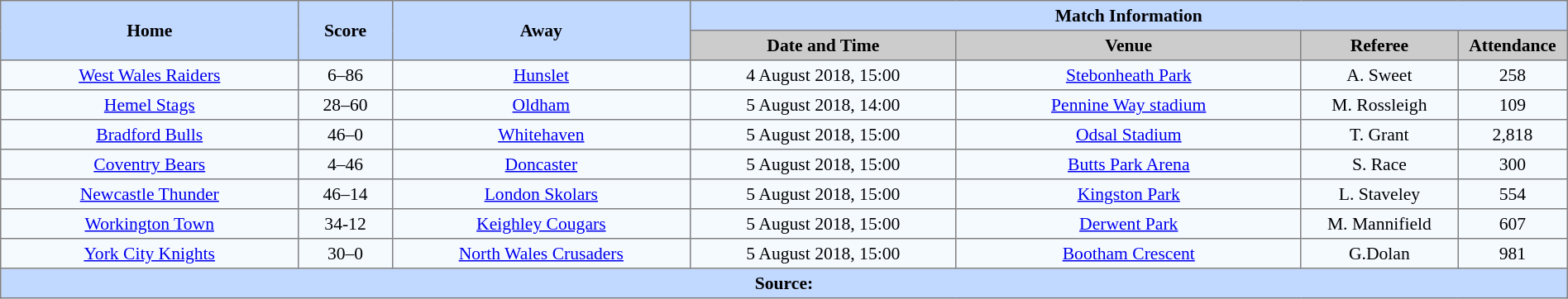<table border=1 style="border-collapse:collapse; font-size:90%; text-align:center;" cellpadding=3 cellspacing=0 width=100%>
<tr bgcolor=#C1D8FF>
<th rowspan=2 width=19%>Home</th>
<th rowspan=2 width=6%>Score</th>
<th rowspan=2 width=19%>Away</th>
<th colspan=4>Match Information</th>
</tr>
<tr bgcolor=#CCCCCC>
<th width=17%>Date and Time</th>
<th width=22%>Venue</th>
<th width=10%>Referee</th>
<th width=7%>Attendance</th>
</tr>
<tr bgcolor=#F5FAFF>
<td> <a href='#'>West Wales Raiders</a></td>
<td>6–86</td>
<td> <a href='#'>Hunslet</a></td>
<td>4 August 2018, 15:00</td>
<td><a href='#'>Stebonheath Park</a></td>
<td>A. Sweet</td>
<td>258</td>
</tr>
<tr bgcolor=#F5FAFF>
<td> <a href='#'>Hemel Stags</a></td>
<td>28–60</td>
<td> <a href='#'>Oldham</a></td>
<td>5 August 2018, 14:00</td>
<td><a href='#'>Pennine Way stadium</a></td>
<td>M. Rossleigh</td>
<td>109</td>
</tr>
<tr bgcolor=#F5FAFF>
<td> <a href='#'>Bradford Bulls</a></td>
<td>46–0</td>
<td> <a href='#'>Whitehaven</a></td>
<td>5 August 2018, 15:00</td>
<td><a href='#'>Odsal Stadium</a></td>
<td>T. Grant</td>
<td>2,818</td>
</tr>
<tr bgcolor=#F5FAFF>
<td> <a href='#'>Coventry Bears</a></td>
<td>4–46</td>
<td> <a href='#'>Doncaster</a></td>
<td>5 August 2018, 15:00</td>
<td><a href='#'>Butts Park Arena</a></td>
<td>S. Race</td>
<td>300</td>
</tr>
<tr bgcolor=#F5FAFF>
<td> <a href='#'>Newcastle Thunder</a></td>
<td>46–14</td>
<td> <a href='#'>London Skolars</a></td>
<td>5 August 2018, 15:00</td>
<td><a href='#'>Kingston Park</a></td>
<td>L. Staveley</td>
<td>554</td>
</tr>
<tr bgcolor=#F5FAFF>
<td> <a href='#'>Workington Town</a></td>
<td>34-12</td>
<td> <a href='#'>Keighley Cougars</a></td>
<td>5 August 2018, 15:00</td>
<td><a href='#'>Derwent Park</a></td>
<td>M. Mannifield</td>
<td>607</td>
</tr>
<tr bgcolor=#F5FAFF>
<td> <a href='#'>York City Knights</a></td>
<td>30–0</td>
<td> <a href='#'>North Wales Crusaders</a></td>
<td>5 August 2018, 15:00</td>
<td><a href='#'>Bootham Crescent</a></td>
<td>G.Dolan</td>
<td>981</td>
</tr>
<tr bgcolor=#C1D8FF>
<th colspan=7>Source:</th>
</tr>
</table>
